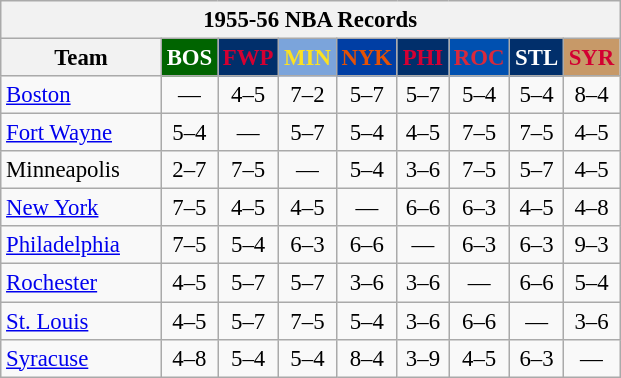<table class="wikitable" style="font-size:95%; text-align:center;">
<tr>
<th colspan=9>1955-56 NBA Records</th>
</tr>
<tr>
<th width=100>Team</th>
<th style="background:#006400;color:#FFFFFF;width=35">BOS</th>
<th style="background:#012F6B;color:#D40032;width=35">FWP</th>
<th style="background:#7BA4DB;color:#FBE122;width=35">MIN</th>
<th style="background:#003EA4;color:#E45206;width=35">NYK</th>
<th style="background:#012F6B;color:#D50033;width=35">PHI</th>
<th style="background:#0050B0;color:#D82A3C;width=35">ROC</th>
<th style="background:#012F6B;color:#FFFFFF;width=35">STL</th>
<th style="background:#C79968;color:#D20032;width=35">SYR</th>
</tr>
<tr>
<td style="text-align:left;"><a href='#'>Boston</a></td>
<td>—</td>
<td>4–5</td>
<td>7–2</td>
<td>5–7</td>
<td>5–7</td>
<td>5–4</td>
<td>5–4</td>
<td>8–4</td>
</tr>
<tr>
<td style="text-align:left;"><a href='#'>Fort Wayne</a></td>
<td>5–4</td>
<td>—</td>
<td>5–7</td>
<td>5–4</td>
<td>4–5</td>
<td>7–5</td>
<td>7–5</td>
<td>4–5</td>
</tr>
<tr>
<td style="text-align:left;">Minneapolis</td>
<td>2–7</td>
<td>7–5</td>
<td>—</td>
<td>5–4</td>
<td>3–6</td>
<td>7–5</td>
<td>5–7</td>
<td>4–5</td>
</tr>
<tr>
<td style="text-align:left;"><a href='#'>New York</a></td>
<td>7–5</td>
<td>4–5</td>
<td>4–5</td>
<td>—</td>
<td>6–6</td>
<td>6–3</td>
<td>4–5</td>
<td>4–8</td>
</tr>
<tr>
<td style="text-align:left;"><a href='#'>Philadelphia</a></td>
<td>7–5</td>
<td>5–4</td>
<td>6–3</td>
<td>6–6</td>
<td>—</td>
<td>6–3</td>
<td>6–3</td>
<td>9–3</td>
</tr>
<tr>
<td style="text-align:left;"><a href='#'>Rochester</a></td>
<td>4–5</td>
<td>5–7</td>
<td>5–7</td>
<td>3–6</td>
<td>3–6</td>
<td>—</td>
<td>6–6</td>
<td>5–4</td>
</tr>
<tr>
<td style="text-align:left;"><a href='#'>St. Louis</a></td>
<td>4–5</td>
<td>5–7</td>
<td>7–5</td>
<td>5–4</td>
<td>3–6</td>
<td>6–6</td>
<td>—</td>
<td>3–6</td>
</tr>
<tr>
<td style="text-align:left;"><a href='#'>Syracuse</a></td>
<td>4–8</td>
<td>5–4</td>
<td>5–4</td>
<td>8–4</td>
<td>3–9</td>
<td>4–5</td>
<td>6–3</td>
<td>—</td>
</tr>
</table>
